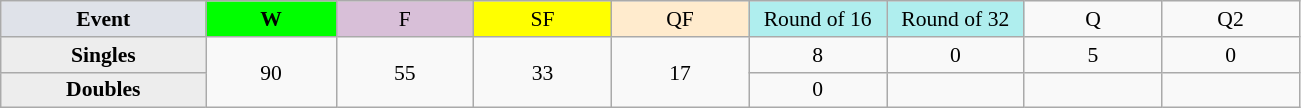<table class=wikitable style=font-size:90%;text-align:center>
<tr>
<td style="width:130px; background:#dfe2e9;"><strong>Event</strong></td>
<td style="width:80px; background:lime;"><strong>W</strong></td>
<td style="width:85px; background:thistle;">F</td>
<td style="width:85px; background:#ff0;">SF</td>
<td style="width:85px; background:#ffebcd;">QF</td>
<td style="width:85px; background:#afeeee;">Round of 16</td>
<td style="width:85px; background:#afeeee;">Round of 32</td>
<td width=85>Q</td>
<td width=85>Q2</td>
</tr>
<tr>
<th style="background:#ededed;">Singles</th>
<td rowspan=2>90</td>
<td rowspan=2>55</td>
<td rowspan=2>33</td>
<td rowspan=2>17</td>
<td>8</td>
<td>0</td>
<td>5</td>
<td>0</td>
</tr>
<tr>
<th style="background:#ededed;">Doubles</th>
<td>0</td>
<td></td>
<td></td>
<td></td>
</tr>
</table>
